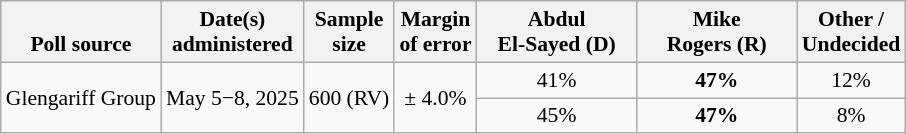<table class="wikitable" style="font-size:90%;text-align:center;">
<tr valign=bottom>
<th>Poll source</th>
<th>Date(s)<br>administered</th>
<th>Sample<br>size</th>
<th>Margin<br>of error</th>
<th style="width:100px;">Abdul<br>El-Sayed (D)</th>
<th style="width:100px;">Mike<br>Rogers (R)</th>
<th>Other /<br>Undecided</th>
</tr>
<tr>
<td style="text-align:left;" rowspan="2">Glengariff Group</td>
<td rowspan="2">May 5−8, 2025</td>
<td rowspan="2">600 (RV)</td>
<td rowspan="2">± 4.0%</td>
<td>41%</td>
<td><strong>47%</strong></td>
<td>12%</td>
</tr>
<tr>
<td>45%</td>
<td><strong>47%</strong></td>
<td>8%</td>
</tr>
</table>
